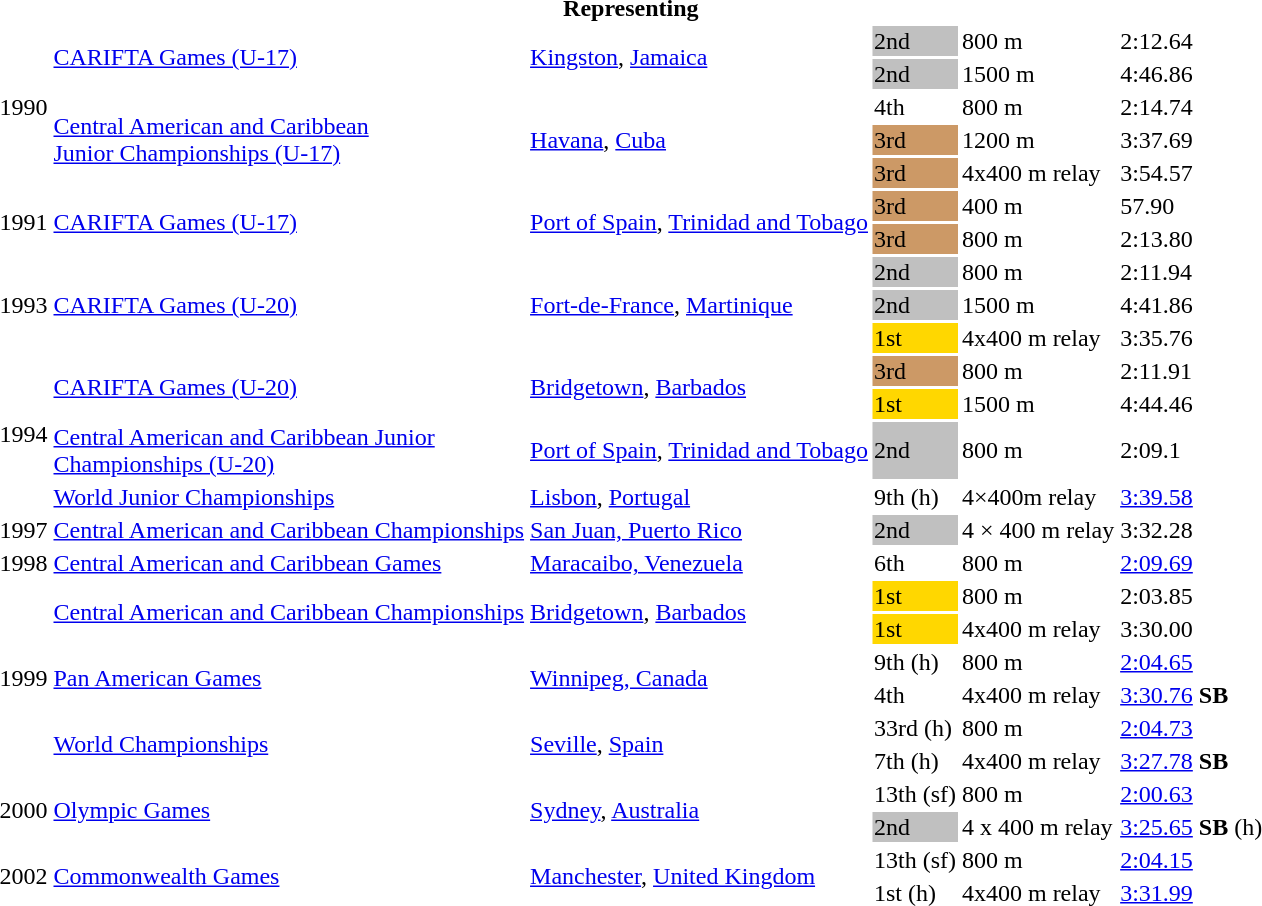<table>
<tr>
<th colspan="6">Representing </th>
</tr>
<tr>
<td rowspan = "5">1990</td>
<td rowspan = "2"><a href='#'>CARIFTA Games (U-17)</a></td>
<td rowspan = "2"><a href='#'>Kingston</a>, <a href='#'>Jamaica</a></td>
<td bgcolor=silver>2nd</td>
<td>800 m</td>
<td>2:12.64</td>
</tr>
<tr>
<td bgcolor=silver>2nd</td>
<td>1500 m</td>
<td>4:46.86</td>
</tr>
<tr>
<td rowspan = "3"><a href='#'>Central American and Caribbean<br>Junior Championships (U-17)</a></td>
<td rowspan = "3"><a href='#'>Havana</a>, <a href='#'>Cuba</a></td>
<td>4th</td>
<td>800 m</td>
<td>2:14.74</td>
</tr>
<tr>
<td bgcolor=cc9966>3rd</td>
<td>1200 m</td>
<td>3:37.69</td>
</tr>
<tr>
<td bgcolor=cc9966>3rd</td>
<td>4x400 m relay</td>
<td>3:54.57</td>
</tr>
<tr>
<td rowspan = "2">1991</td>
<td rowspan = "2"><a href='#'>CARIFTA Games (U-17)</a></td>
<td rowspan = "2"><a href='#'>Port of Spain</a>, <a href='#'>Trinidad and Tobago</a></td>
<td bgcolor=cc9966>3rd</td>
<td>400 m</td>
<td>57.90</td>
</tr>
<tr>
<td bgcolor=cc9966>3rd</td>
<td>800 m</td>
<td>2:13.80</td>
</tr>
<tr>
<td rowspan = "3">1993</td>
<td rowspan = "3"><a href='#'>CARIFTA Games (U-20)</a></td>
<td rowspan = "3"><a href='#'>Fort-de-France</a>, <a href='#'>Martinique</a></td>
<td bgcolor=silver>2nd</td>
<td>800 m</td>
<td>2:11.94</td>
</tr>
<tr>
<td bgcolor=silver>2nd</td>
<td>1500 m</td>
<td>4:41.86</td>
</tr>
<tr>
<td bgcolor=gold>1st</td>
<td>4x400 m relay</td>
<td>3:35.76</td>
</tr>
<tr>
<td rowspan = "4">1994</td>
<td rowspan = "2"><a href='#'>CARIFTA Games (U-20)</a></td>
<td rowspan = "2"><a href='#'>Bridgetown</a>, <a href='#'>Barbados</a></td>
<td bgcolor=cc9966>3rd</td>
<td>800 m</td>
<td>2:11.91</td>
</tr>
<tr>
<td bgcolor=gold>1st</td>
<td>1500 m</td>
<td>4:44.46</td>
</tr>
<tr>
<td><a href='#'>Central American and Caribbean Junior<br>Championships (U-20)</a></td>
<td><a href='#'>Port of Spain</a>, <a href='#'>Trinidad and Tobago</a></td>
<td bgcolor=silver>2nd</td>
<td>800 m</td>
<td>2:09.1</td>
</tr>
<tr>
<td><a href='#'>World Junior Championships</a></td>
<td><a href='#'>Lisbon</a>, <a href='#'>Portugal</a></td>
<td>9th (h)</td>
<td>4×400m relay</td>
<td><a href='#'>3:39.58</a></td>
</tr>
<tr>
<td>1997</td>
<td><a href='#'>Central American and Caribbean Championships</a></td>
<td><a href='#'>San Juan, Puerto Rico</a></td>
<td bgcolor=silver>2nd</td>
<td>4 × 400 m relay</td>
<td>3:32.28</td>
</tr>
<tr>
<td>1998</td>
<td><a href='#'>Central American and Caribbean Games</a></td>
<td><a href='#'>Maracaibo, Venezuela</a></td>
<td>6th</td>
<td>800 m</td>
<td><a href='#'>2:09.69</a></td>
</tr>
<tr>
<td rowspan = "6">1999</td>
<td rowspan=2><a href='#'>Central American and Caribbean Championships</a></td>
<td rowspan=2><a href='#'>Bridgetown</a>, <a href='#'>Barbados</a></td>
<td bgcolor=gold>1st</td>
<td>800 m</td>
<td>2:03.85</td>
</tr>
<tr>
<td bgcolor=gold>1st</td>
<td>4x400 m relay</td>
<td>3:30.00</td>
</tr>
<tr>
<td rowspan=2><a href='#'>Pan American Games</a></td>
<td rowspan=2><a href='#'>Winnipeg, Canada</a></td>
<td>9th (h)</td>
<td>800 m</td>
<td><a href='#'>2:04.65</a></td>
</tr>
<tr>
<td>4th</td>
<td>4x400 m relay</td>
<td><a href='#'>3:30.76</a> <strong>SB</strong></td>
</tr>
<tr>
<td rowspan = "2"><a href='#'>World Championships</a></td>
<td rowspan = "2"><a href='#'>Seville</a>, <a href='#'>Spain</a></td>
<td>33rd (h)</td>
<td>800 m</td>
<td><a href='#'>2:04.73</a></td>
</tr>
<tr>
<td>7th (h)</td>
<td>4x400 m relay</td>
<td><a href='#'>3:27.78</a> <strong>SB</strong></td>
</tr>
<tr>
<td rowspan = "2">2000</td>
<td rowspan = "2"><a href='#'>Olympic Games</a></td>
<td rowspan = "2"><a href='#'>Sydney</a>, <a href='#'>Australia</a></td>
<td>13th (sf)</td>
<td>800 m</td>
<td><a href='#'>2:00.63</a></td>
</tr>
<tr>
<td bgcolor=silver>2nd</td>
<td>4 x 400 m relay</td>
<td><a href='#'>3:25.65</a> <strong>SB</strong> (h)</td>
</tr>
<tr>
<td rowspan = "2">2002</td>
<td rowspan = "2"><a href='#'>Commonwealth Games</a></td>
<td rowspan = "2"><a href='#'>Manchester</a>, <a href='#'>United Kingdom</a></td>
<td>13th (sf)</td>
<td>800 m</td>
<td><a href='#'>2:04.15</a></td>
</tr>
<tr>
<td>1st (h)</td>
<td>4x400 m relay</td>
<td><a href='#'>3:31.99</a></td>
</tr>
</table>
